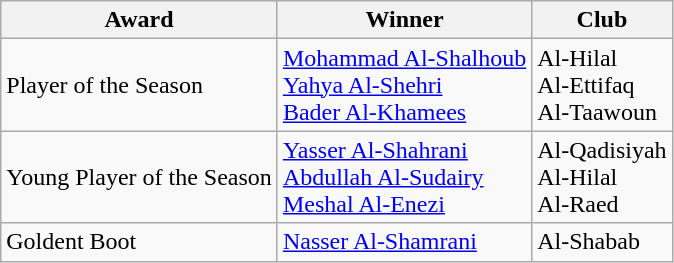<table class="wikitable">
<tr>
<th>Award</th>
<th>Winner</th>
<th>Club</th>
</tr>
<tr>
<td>Player of the Season</td>
<td>  <a href='#'>Mohammad Al-Shalhoub</a><br>  <a href='#'>Yahya Al-Shehri</a><br>  <a href='#'>Bader Al-Khamees</a></td>
<td>Al-Hilal<br>Al-Ettifaq<br>Al-Taawoun</td>
</tr>
<tr>
<td>Young Player of the Season</td>
<td>  <a href='#'>Yasser Al-Shahrani</a><br>  <a href='#'>Abdullah Al-Sudairy</a><br>  <a href='#'>Meshal Al-Enezi</a></td>
<td>Al-Qadisiyah<br>Al-Hilal<br>Al-Raed</td>
</tr>
<tr>
<td>Goldent Boot</td>
<td> <a href='#'>Nasser Al-Shamrani</a></td>
<td>Al-Shabab</td>
</tr>
</table>
